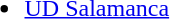<table>
<tr style="vertical-align: top;">
<td><br><ul><li><a href='#'>UD Salamanca</a></li></ul></td>
</tr>
</table>
